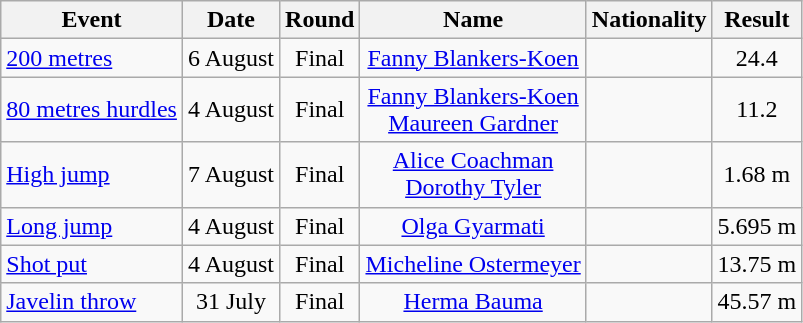<table class=wikitable style=text-align:center>
<tr>
<th>Event</th>
<th>Date</th>
<th>Round</th>
<th>Name</th>
<th>Nationality</th>
<th>Result</th>
</tr>
<tr>
<td align=left><a href='#'>200 metres</a></td>
<td>6 August</td>
<td>Final</td>
<td><a href='#'>Fanny Blankers-Koen</a></td>
<td align=left></td>
<td>24.4</td>
</tr>
<tr>
<td align=left><a href='#'>80 metres hurdles</a></td>
<td>4 August</td>
<td>Final</td>
<td><a href='#'>Fanny Blankers-Koen</a><br><a href='#'>Maureen Gardner</a></td>
<td align=left><br></td>
<td>11.2</td>
</tr>
<tr>
<td align=left><a href='#'>High jump</a></td>
<td>7 August</td>
<td>Final</td>
<td><a href='#'>Alice Coachman</a><br><a href='#'>Dorothy Tyler</a></td>
<td align=left><br></td>
<td>1.68 m</td>
</tr>
<tr>
<td align=left><a href='#'>Long jump</a></td>
<td>4 August</td>
<td>Final</td>
<td><a href='#'>Olga Gyarmati</a></td>
<td align=left></td>
<td>5.695 m</td>
</tr>
<tr>
<td align=left><a href='#'>Shot put</a></td>
<td>4 August</td>
<td>Final</td>
<td><a href='#'>Micheline Ostermeyer</a></td>
<td align=left></td>
<td>13.75 m</td>
</tr>
<tr>
<td align=left><a href='#'>Javelin throw</a></td>
<td>31 July</td>
<td>Final</td>
<td><a href='#'>Herma Bauma</a></td>
<td align=left></td>
<td>45.57 m</td>
</tr>
</table>
